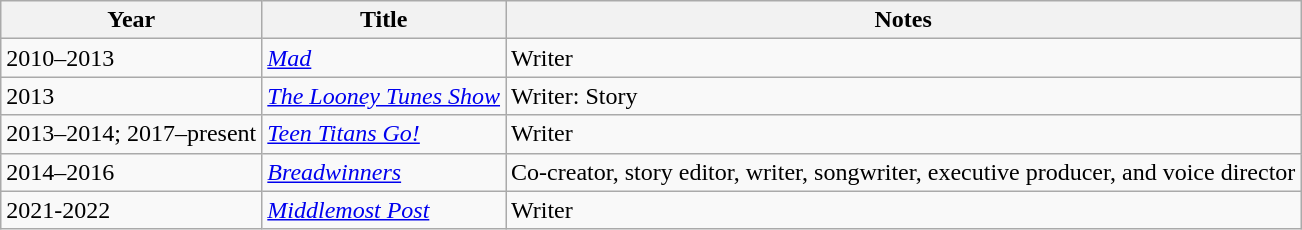<table class="wikitable">
<tr>
<th>Year</th>
<th>Title</th>
<th>Notes</th>
</tr>
<tr>
<td>2010–2013</td>
<td><em><a href='#'>Mad</a></em></td>
<td>Writer</td>
</tr>
<tr>
<td>2013</td>
<td><em><a href='#'>The Looney Tunes Show</a></em></td>
<td>Writer: Story</td>
</tr>
<tr>
<td>2013–2014; 2017–present</td>
<td><em><a href='#'>Teen Titans Go!</a></em></td>
<td>Writer</td>
</tr>
<tr>
<td>2014–2016</td>
<td><em><a href='#'>Breadwinners</a></em></td>
<td>Co-creator, story editor, writer, songwriter, executive producer, and voice director</td>
</tr>
<tr>
<td>2021-2022</td>
<td><em><a href='#'>Middlemost Post</a></em></td>
<td>Writer</td>
</tr>
</table>
